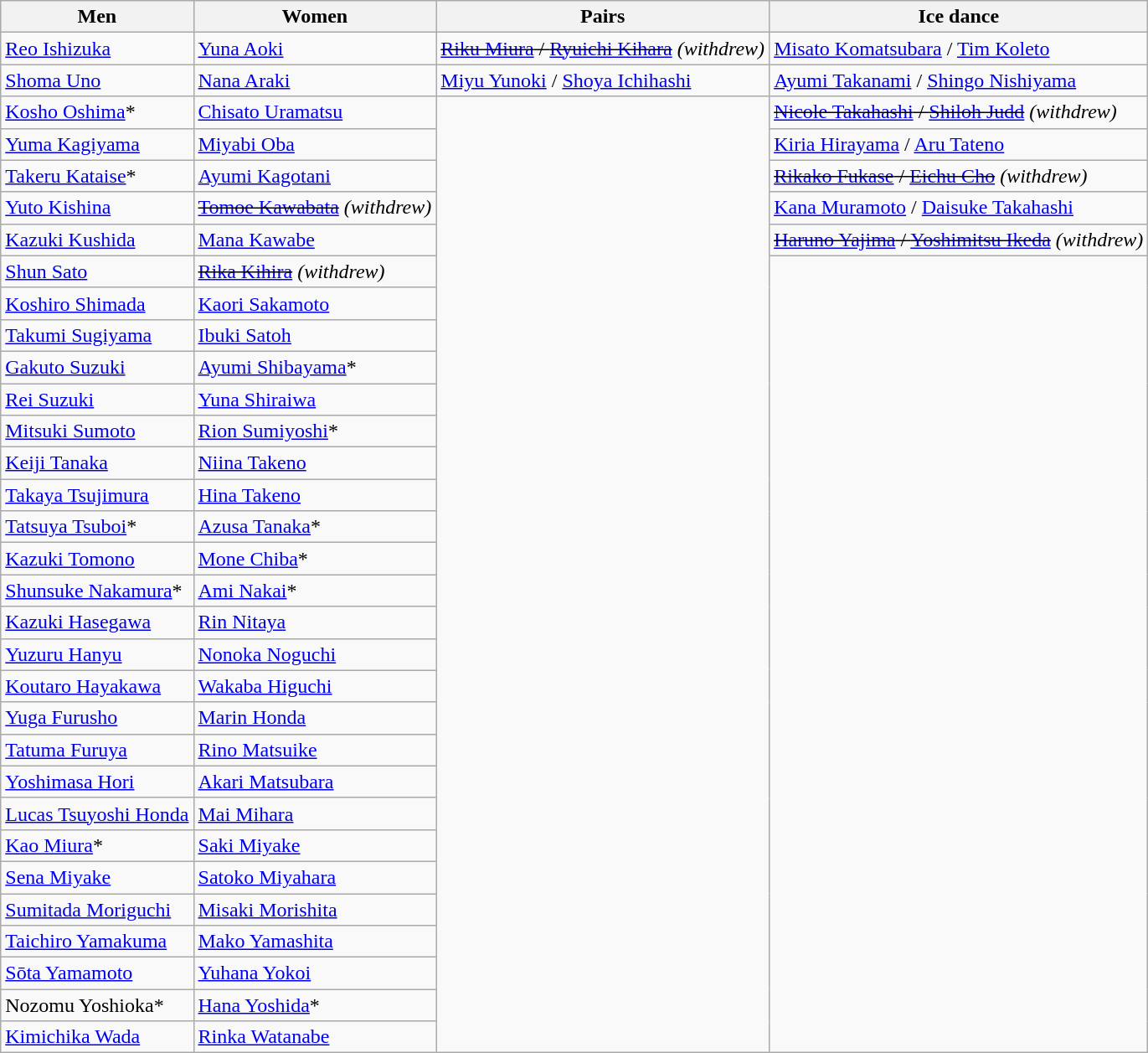<table class="wikitable">
<tr>
<th>Men</th>
<th>Women</th>
<th>Pairs</th>
<th>Ice dance</th>
</tr>
<tr>
<td><a href='#'>Reo Ishizuka</a></td>
<td><a href='#'>Yuna Aoki</a></td>
<td><s><a href='#'>Riku Miura</a> / <a href='#'>Ryuichi Kihara</a></s> <em>(withdrew)</em></td>
<td><a href='#'>Misato Komatsubara</a> / <a href='#'>Tim Koleto</a></td>
</tr>
<tr>
<td><a href='#'>Shoma Uno</a></td>
<td><a href='#'>Nana Araki</a></td>
<td><a href='#'>Miyu Yunoki</a> / <a href='#'>Shoya Ichihashi</a></td>
<td><a href='#'>Ayumi Takanami</a> / <a href='#'>Shingo Nishiyama</a></td>
</tr>
<tr>
<td><a href='#'>Kosho Oshima</a>*</td>
<td><a href='#'>Chisato Uramatsu</a></td>
<td rowspan=30></td>
<td><s><a href='#'>Nicole Takahashi</a> / <a href='#'>Shiloh Judd</a></s> <em>(withdrew)</em></td>
</tr>
<tr>
<td><a href='#'>Yuma Kagiyama</a></td>
<td><a href='#'>Miyabi Oba</a></td>
<td><a href='#'>Kiria Hirayama</a> / <a href='#'>Aru Tateno</a></td>
</tr>
<tr>
<td><a href='#'>Takeru Kataise</a>*</td>
<td><a href='#'>Ayumi Kagotani</a></td>
<td><s><a href='#'>Rikako Fukase</a> / <a href='#'>Eichu Cho</a></s> <em>(withdrew)</em></td>
</tr>
<tr>
<td><a href='#'>Yuto Kishina</a></td>
<td><s><a href='#'>Tomoe Kawabata</a></s> <em>(withdrew)</em></td>
<td><a href='#'>Kana Muramoto</a> / <a href='#'>Daisuke Takahashi</a></td>
</tr>
<tr>
<td><a href='#'>Kazuki Kushida</a></td>
<td><a href='#'>Mana Kawabe</a></td>
<td><s><a href='#'>Haruno Yajima</a> / <a href='#'>Yoshimitsu Ikeda</a></s> <em>(withdrew)</em></td>
</tr>
<tr>
<td><a href='#'>Shun Sato</a></td>
<td><s><a href='#'>Rika Kihira</a></s> <em>(withdrew)</em></td>
<td rowspan=25></td>
</tr>
<tr>
<td><a href='#'>Koshiro Shimada</a></td>
<td><a href='#'>Kaori Sakamoto</a></td>
</tr>
<tr>
<td><a href='#'>Takumi Sugiyama</a></td>
<td><a href='#'>Ibuki Satoh</a></td>
</tr>
<tr>
<td><a href='#'>Gakuto Suzuki</a></td>
<td><a href='#'>Ayumi Shibayama</a>*</td>
</tr>
<tr>
<td><a href='#'>Rei Suzuki</a></td>
<td><a href='#'>Yuna Shiraiwa</a></td>
</tr>
<tr>
<td><a href='#'>Mitsuki Sumoto</a></td>
<td><a href='#'>Rion Sumiyoshi</a>*</td>
</tr>
<tr>
<td><a href='#'>Keiji Tanaka</a></td>
<td><a href='#'>Niina Takeno</a></td>
</tr>
<tr>
<td><a href='#'>Takaya Tsujimura</a></td>
<td><a href='#'>Hina Takeno</a></td>
</tr>
<tr>
<td><a href='#'>Tatsuya Tsuboi</a>*</td>
<td><a href='#'>Azusa Tanaka</a>*</td>
</tr>
<tr>
<td><a href='#'>Kazuki Tomono</a></td>
<td><a href='#'>Mone Chiba</a>*</td>
</tr>
<tr>
<td><a href='#'>Shunsuke Nakamura</a>*</td>
<td><a href='#'>Ami Nakai</a>*</td>
</tr>
<tr>
<td><a href='#'>Kazuki Hasegawa</a></td>
<td><a href='#'>Rin Nitaya</a></td>
</tr>
<tr>
<td><a href='#'>Yuzuru Hanyu</a></td>
<td><a href='#'>Nonoka Noguchi</a></td>
</tr>
<tr>
<td><a href='#'>Koutaro Hayakawa</a></td>
<td><a href='#'>Wakaba Higuchi</a></td>
</tr>
<tr>
<td><a href='#'>Yuga Furusho</a></td>
<td><a href='#'>Marin Honda</a></td>
</tr>
<tr>
<td><a href='#'>Tatuma Furuya</a></td>
<td><a href='#'>Rino Matsuike</a></td>
</tr>
<tr>
<td><a href='#'>Yoshimasa Hori</a></td>
<td><a href='#'>Akari Matsubara</a></td>
</tr>
<tr>
<td><a href='#'>Lucas Tsuyoshi Honda</a></td>
<td><a href='#'>Mai Mihara</a></td>
</tr>
<tr>
<td><a href='#'>Kao Miura</a>*</td>
<td><a href='#'>Saki Miyake</a></td>
</tr>
<tr>
<td><a href='#'>Sena Miyake</a></td>
<td><a href='#'>Satoko Miyahara</a></td>
</tr>
<tr>
<td><a href='#'>Sumitada Moriguchi</a></td>
<td><a href='#'>Misaki Morishita</a></td>
</tr>
<tr>
<td><a href='#'>Taichiro Yamakuma</a></td>
<td><a href='#'>Mako Yamashita</a></td>
</tr>
<tr>
<td><a href='#'>Sōta Yamamoto</a></td>
<td><a href='#'>Yuhana Yokoi</a></td>
</tr>
<tr>
<td>Nozomu Yoshioka*</td>
<td><a href='#'>Hana Yoshida</a>*</td>
</tr>
<tr>
<td><a href='#'>Kimichika Wada</a></td>
<td><a href='#'>Rinka Watanabe</a></td>
</tr>
</table>
